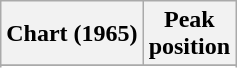<table class="wikitable sortable plainrowheaders" style="text-align:center">
<tr>
<th scope="col">Chart (1965)</th>
<th scope="col">Peak<br>position</th>
</tr>
<tr>
</tr>
<tr Cash Box Singles # 15>
</tr>
</table>
